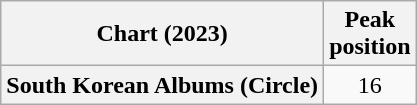<table class="wikitable plainrowheaders" style="text-align:center">
<tr>
<th scope="col">Chart (2023)</th>
<th scope="col">Peak<br>position</th>
</tr>
<tr>
<th scope="row">South Korean Albums (Circle)</th>
<td>16</td>
</tr>
</table>
